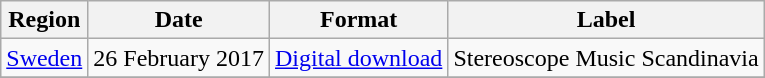<table class=wikitable>
<tr>
<th>Region</th>
<th>Date</th>
<th>Format</th>
<th>Label</th>
</tr>
<tr>
<td><a href='#'>Sweden</a></td>
<td>26 February 2017</td>
<td><a href='#'>Digital download</a></td>
<td>Stereoscope Music Scandinavia</td>
</tr>
<tr>
</tr>
</table>
